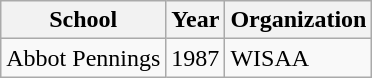<table class="wikitable">
<tr>
<th>School</th>
<th>Year</th>
<th>Organization</th>
</tr>
<tr>
<td>Abbot Pennings</td>
<td>1987</td>
<td>WISAA</td>
</tr>
</table>
